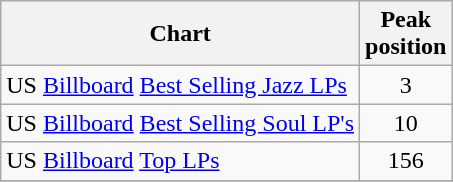<table class="wikitable">
<tr>
<th>Chart</th>
<th>Peak<br>position</th>
</tr>
<tr>
<td>US <a href='#'>Billboard</a> <a href='#'>Best Selling Jazz LPs</a></td>
<td align="center">3</td>
</tr>
<tr>
<td>US <a href='#'>Billboard</a> <a href='#'>Best Selling Soul LP's</a></td>
<td align="center">10</td>
</tr>
<tr>
<td>US <a href='#'>Billboard</a> <a href='#'>Top LPs</a></td>
<td align="center">156</td>
</tr>
<tr>
</tr>
</table>
